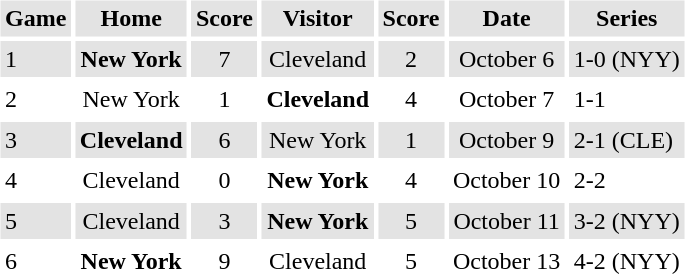<table border="0" cellspacing="3" cellpadding="3">
<tr style="background: #e3e3e3;">
<th>Game</th>
<th>Home</th>
<th>Score</th>
<th>Visitor</th>
<th>Score</th>
<th>Date</th>
<th>Series</th>
</tr>
<tr style="background: #e3e3e3;">
<td>1</td>
<td align="center"><strong>New York</strong></td>
<td align="center">7</td>
<td align="center">Cleveland</td>
<td align="center">2</td>
<td align="center">October 6</td>
<td>1-0 (NYY)</td>
</tr>
<tr>
<td>2</td>
<td align="center">New York</td>
<td align="center">1</td>
<td align="center"><strong>Cleveland</strong></td>
<td align="center">4</td>
<td align="center">October 7</td>
<td>1-1</td>
</tr>
<tr style="background: #e3e3e3;">
<td>3</td>
<td align="center"><strong>Cleveland</strong></td>
<td align="center">6</td>
<td align="center">New York</td>
<td align="center">1</td>
<td align="center">October 9</td>
<td>2-1 (CLE)</td>
</tr>
<tr>
<td>4</td>
<td align="center">Cleveland</td>
<td align="center">0</td>
<td align="center"><strong>New York</strong></td>
<td align="center">4</td>
<td align="center">October 10</td>
<td>2-2</td>
</tr>
<tr style="background: #e3e3e3;">
<td>5</td>
<td align="center">Cleveland</td>
<td align="center">3</td>
<td align="center"><strong>New York</strong></td>
<td align="center">5</td>
<td align="center">October 11</td>
<td>3-2 (NYY)</td>
</tr>
<tr>
<td>6</td>
<td align="center"><strong>New York</strong></td>
<td align="center">9</td>
<td align="center">Cleveland</td>
<td align="center">5</td>
<td align="center">October 13</td>
<td>4-2 (NYY)</td>
</tr>
</table>
